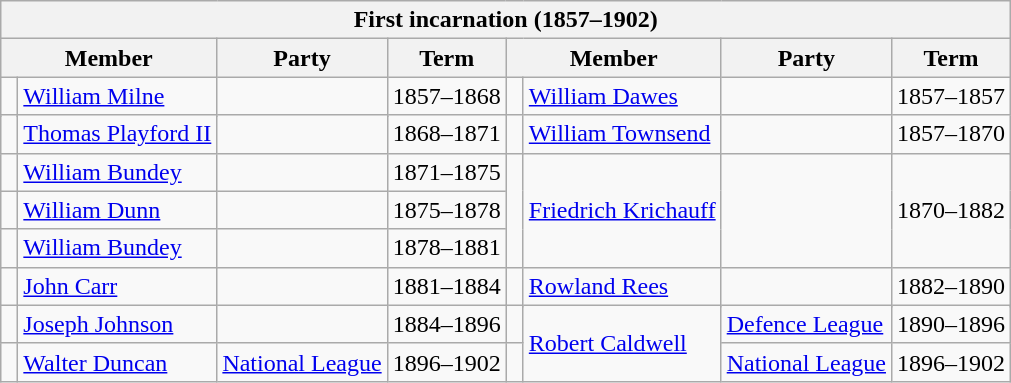<table class="wikitable">
<tr>
<th colspan=8>First incarnation (1857–1902)</th>
</tr>
<tr>
<th colspan=2>Member</th>
<th>Party</th>
<th>Term</th>
<th colspan=2>Member</th>
<th>Party</th>
<th>Term</th>
</tr>
<tr>
<td rowspan=2 > </td>
<td rowspan=2><a href='#'>William Milne</a></td>
<td rowspan=2></td>
<td rowspan=2>1857–1868</td>
<td> </td>
<td><a href='#'>William Dawes</a></td>
<td></td>
<td>1857–1857</td>
</tr>
<tr>
<td rowspan=2 > </td>
<td rowspan=2><a href='#'>William Townsend</a></td>
<td rowspan=2></td>
<td rowspan=2>1857–1870</td>
</tr>
<tr>
<td rowspan=2 > </td>
<td rowspan=2><a href='#'>Thomas Playford II</a></td>
<td rowspan=2></td>
<td rowspan=2>1868–1871</td>
</tr>
<tr>
<td rowspan=5 > </td>
<td rowspan=5><a href='#'>Friedrich Krichauff</a></td>
<td rowspan=5></td>
<td rowspan=5>1870–1882</td>
</tr>
<tr>
<td> </td>
<td><a href='#'>William Bundey</a></td>
<td></td>
<td>1871–1875</td>
</tr>
<tr>
<td> </td>
<td><a href='#'>William Dunn</a></td>
<td></td>
<td>1875–1878</td>
</tr>
<tr>
<td> </td>
<td><a href='#'>William Bundey</a></td>
<td></td>
<td>1878–1881</td>
</tr>
<tr>
<td rowspan=2 > </td>
<td rowspan=2><a href='#'>John Carr</a></td>
<td rowspan=2></td>
<td rowspan=2>1881–1884</td>
</tr>
<tr>
<td rowspan=2 > </td>
<td rowspan=2><a href='#'>Rowland Rees</a></td>
<td rowspan=2></td>
<td rowspan=2>1882–1890</td>
</tr>
<tr>
<td rowspan=2 > </td>
<td rowspan=2><a href='#'>Joseph Johnson</a></td>
<td rowspan=2></td>
<td rowspan=2>1884–1896</td>
</tr>
<tr>
<td> </td>
<td rowspan=2><a href='#'>Robert Caldwell</a></td>
<td><a href='#'>Defence League</a></td>
<td>1890–1896</td>
</tr>
<tr>
<td> </td>
<td><a href='#'>Walter Duncan</a></td>
<td><a href='#'>National League</a></td>
<td>1896–1902</td>
<td> </td>
<td><a href='#'>National League</a></td>
<td>1896–1902</td>
</tr>
</table>
